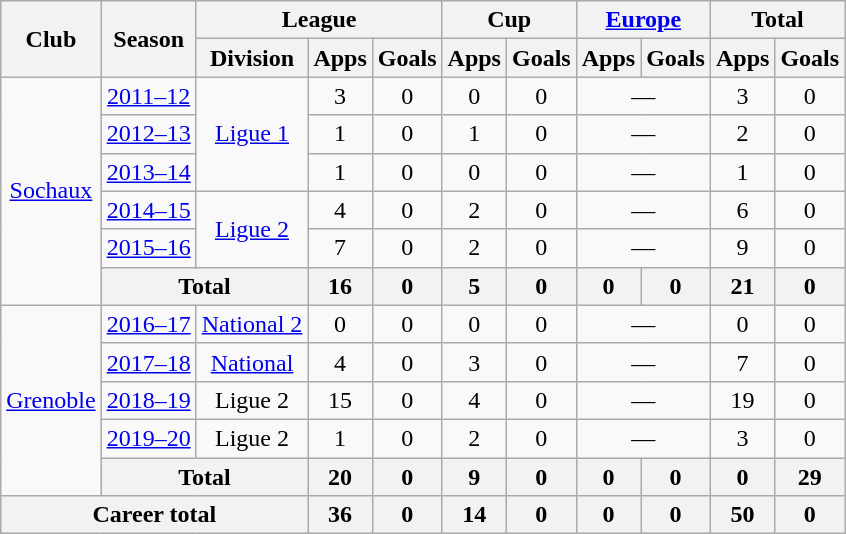<table class="wikitable" style="text-align: center">
<tr>
<th rowspan="2">Club</th>
<th rowspan="2">Season</th>
<th colspan="3">League</th>
<th colspan="2">Cup</th>
<th colspan="2"><a href='#'>Europe</a></th>
<th colspan="2">Total</th>
</tr>
<tr>
<th>Division</th>
<th>Apps</th>
<th>Goals</th>
<th>Apps</th>
<th>Goals</th>
<th>Apps</th>
<th>Goals</th>
<th>Apps</th>
<th>Goals</th>
</tr>
<tr>
<td rowspan="6"><a href='#'>Sochaux</a></td>
<td><a href='#'>2011–12</a></td>
<td rowspan="3"><a href='#'>Ligue 1</a></td>
<td>3</td>
<td>0</td>
<td>0</td>
<td>0</td>
<td colspan="2">—</td>
<td>3</td>
<td>0</td>
</tr>
<tr>
<td><a href='#'>2012–13</a></td>
<td>1</td>
<td>0</td>
<td>1</td>
<td>0</td>
<td colspan="2">—</td>
<td>2</td>
<td>0</td>
</tr>
<tr>
<td><a href='#'>2013–14</a></td>
<td>1</td>
<td>0</td>
<td>0</td>
<td>0</td>
<td colspan="2">—</td>
<td>1</td>
<td>0</td>
</tr>
<tr>
<td><a href='#'>2014–15</a></td>
<td rowspan="2"><a href='#'>Ligue 2</a></td>
<td>4</td>
<td>0</td>
<td>2</td>
<td>0</td>
<td colspan="2">—</td>
<td>6</td>
<td>0</td>
</tr>
<tr>
<td><a href='#'>2015–16</a></td>
<td>7</td>
<td>0</td>
<td>2</td>
<td>0</td>
<td colspan="2">—</td>
<td>9</td>
<td>0</td>
</tr>
<tr>
<th colspan="2">Total</th>
<th>16</th>
<th>0</th>
<th>5</th>
<th>0</th>
<th>0</th>
<th>0</th>
<th>21</th>
<th>0</th>
</tr>
<tr>
<td rowspan="5"><a href='#'>Grenoble</a></td>
<td><a href='#'>2016–17</a></td>
<td><a href='#'>National 2</a></td>
<td>0</td>
<td>0</td>
<td>0</td>
<td>0</td>
<td colspan="2">—</td>
<td>0</td>
<td>0</td>
</tr>
<tr>
<td><a href='#'>2017–18</a></td>
<td><a href='#'>National</a></td>
<td>4</td>
<td>0</td>
<td>3</td>
<td>0</td>
<td colspan="2">—</td>
<td>7</td>
<td>0</td>
</tr>
<tr>
<td><a href='#'>2018–19</a></td>
<td>Ligue 2</td>
<td>15</td>
<td>0</td>
<td>4</td>
<td>0</td>
<td colspan="2">—</td>
<td>19</td>
<td>0</td>
</tr>
<tr>
<td><a href='#'>2019–20</a></td>
<td>Ligue 2</td>
<td>1</td>
<td>0</td>
<td>2</td>
<td>0</td>
<td colspan="2">—</td>
<td>3</td>
<td>0</td>
</tr>
<tr>
<th colspan="2">Total</th>
<th>20</th>
<th>0</th>
<th>9</th>
<th>0</th>
<th>0</th>
<th>0</th>
<th>0</th>
<th>29</th>
</tr>
<tr>
<th colspan="3">Career total</th>
<th>36</th>
<th>0</th>
<th>14</th>
<th>0</th>
<th>0</th>
<th>0</th>
<th>50</th>
<th>0</th>
</tr>
</table>
